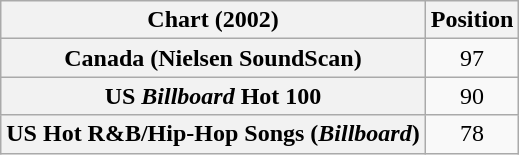<table class="wikitable plainrowheaders sortable">
<tr>
<th>Chart (2002)</th>
<th>Position</th>
</tr>
<tr>
<th scope="row">Canada (Nielsen SoundScan)</th>
<td align=center>97</td>
</tr>
<tr>
<th scope="row">US <em>Billboard</em> Hot 100</th>
<td align="center">90</td>
</tr>
<tr>
<th scope="row">US Hot R&B/Hip-Hop Songs (<em>Billboard</em>)</th>
<td align="center">78</td>
</tr>
</table>
